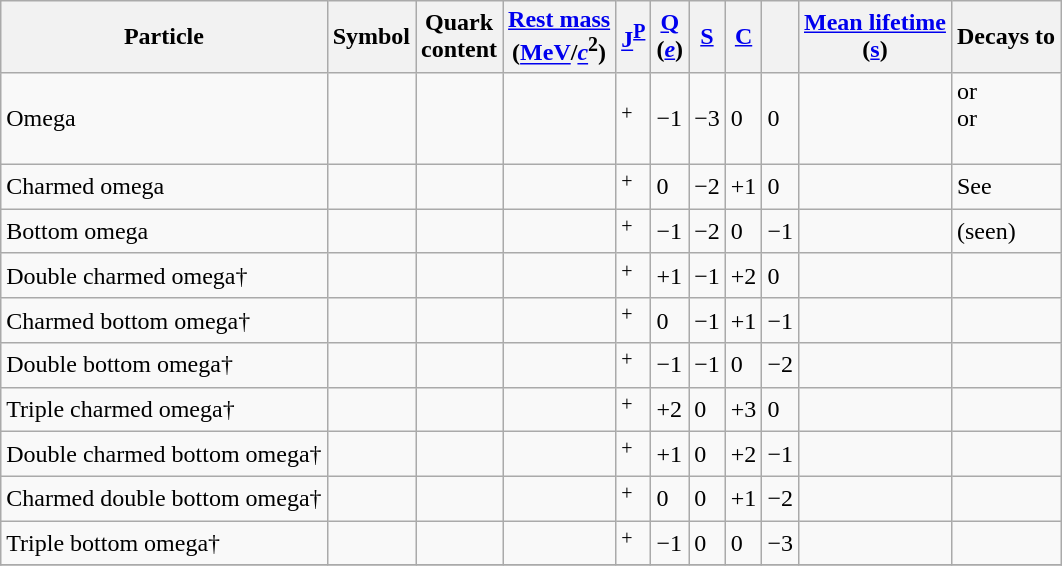<table class="wikitable sortable">
<tr>
<th class=unsortable>Particle</th>
<th>Symbol</th>
<th>Quark<br>content</th>
<th><a href='#'>Rest mass</a><br>(<a href='#'>MeV</a>/<a href='#'><em>c</em></a><sup>2</sup>)</th>
<th><a href='#'>J</a><sup><a href='#'>P</a></sup></th>
<th><a href='#'>Q</a><br>(<a href='#'><em>e</em></a>)</th>
<th><a href='#'>S</a></th>
<th><a href='#'>C</a></th>
<th></th>
<th><a href='#'>Mean lifetime</a><br>(<a href='#'>s</a>)</th>
<th class=unsortable>Decays to</th>
</tr>
<tr>
<td>Omega</td>
<td></td>
<td></td>
<td></td>
<td><sup>+</sup></td>
<td>−1</td>
<td>−3</td>
<td>0</td>
<td>0</td>
<td></td>
<td> or <br>  or <br>  <br></td>
</tr>
<tr>
<td>Charmed omega</td>
<td></td>
<td></td>
<td></td>
<td><sup>+</sup></td>
<td>0</td>
<td>−2</td>
<td>+1</td>
<td>0</td>
<td></td>
<td>See </td>
</tr>
<tr>
<td>Bottom omega</td>
<td></td>
<td></td>
<td></td>
<td><sup>+</sup></td>
<td>−1</td>
<td>−2</td>
<td>0</td>
<td>−1</td>
<td></td>
<td> (seen)</td>
</tr>
<tr>
<td>Double charmed omega†</td>
<td></td>
<td></td>
<td></td>
<td><sup>+</sup></td>
<td>+1</td>
<td>−1</td>
<td>+2</td>
<td>0</td>
<td></td>
<td></td>
</tr>
<tr>
<td>Charmed bottom omega†</td>
<td></td>
<td></td>
<td></td>
<td><sup>+</sup></td>
<td>0</td>
<td>−1</td>
<td>+1</td>
<td>−1</td>
<td></td>
<td></td>
</tr>
<tr>
<td>Double bottom omega†</td>
<td></td>
<td></td>
<td></td>
<td><sup>+</sup></td>
<td>−1</td>
<td>−1</td>
<td>0</td>
<td>−2</td>
<td></td>
<td></td>
</tr>
<tr>
<td>Triple charmed omega†</td>
<td></td>
<td></td>
<td></td>
<td><sup>+</sup></td>
<td>+2</td>
<td>0</td>
<td>+3</td>
<td>0</td>
<td></td>
<td></td>
</tr>
<tr>
<td>Double charmed bottom omega†</td>
<td></td>
<td></td>
<td></td>
<td><sup>+</sup></td>
<td>+1</td>
<td>0</td>
<td>+2</td>
<td>−1</td>
<td></td>
<td></td>
</tr>
<tr>
<td>Charmed double bottom omega†</td>
<td></td>
<td></td>
<td></td>
<td><sup>+</sup></td>
<td>0</td>
<td>0</td>
<td>+1</td>
<td>−2</td>
<td></td>
<td></td>
</tr>
<tr>
<td>Triple bottom omega†</td>
<td></td>
<td></td>
<td></td>
<td><sup>+</sup></td>
<td>−1</td>
<td>0</td>
<td>0</td>
<td>−3</td>
<td></td>
<td></td>
</tr>
<tr>
</tr>
</table>
